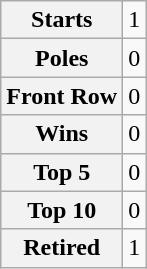<table class="wikitable" style="text-align:center">
<tr>
<th>Starts</th>
<td>1</td>
</tr>
<tr>
<th>Poles</th>
<td>0</td>
</tr>
<tr>
<th>Front Row</th>
<td>0</td>
</tr>
<tr>
<th>Wins</th>
<td>0</td>
</tr>
<tr>
<th>Top 5</th>
<td>0</td>
</tr>
<tr>
<th>Top 10</th>
<td>0</td>
</tr>
<tr>
<th>Retired</th>
<td>1</td>
</tr>
</table>
